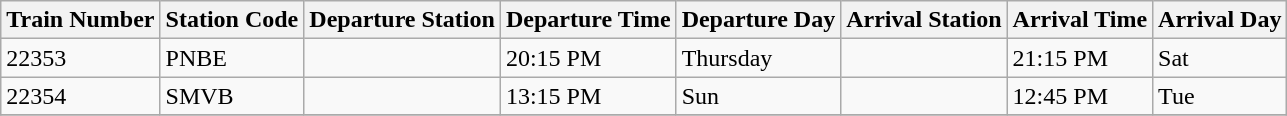<table class="wikitable">
<tr>
<th>Train Number</th>
<th>Station Code</th>
<th>Departure Station</th>
<th>Departure Time</th>
<th>Departure Day</th>
<th>Arrival Station</th>
<th>Arrival Time</th>
<th>Arrival Day</th>
</tr>
<tr>
<td>22353</td>
<td>PNBE</td>
<td></td>
<td>20:15 PM</td>
<td>Thursday</td>
<td></td>
<td>21:15 PM</td>
<td>Sat</td>
</tr>
<tr>
<td>22354</td>
<td>SMVB</td>
<td></td>
<td>13:15 PM</td>
<td>Sun</td>
<td></td>
<td>12:45 PM</td>
<td>Tue</td>
</tr>
<tr>
</tr>
</table>
